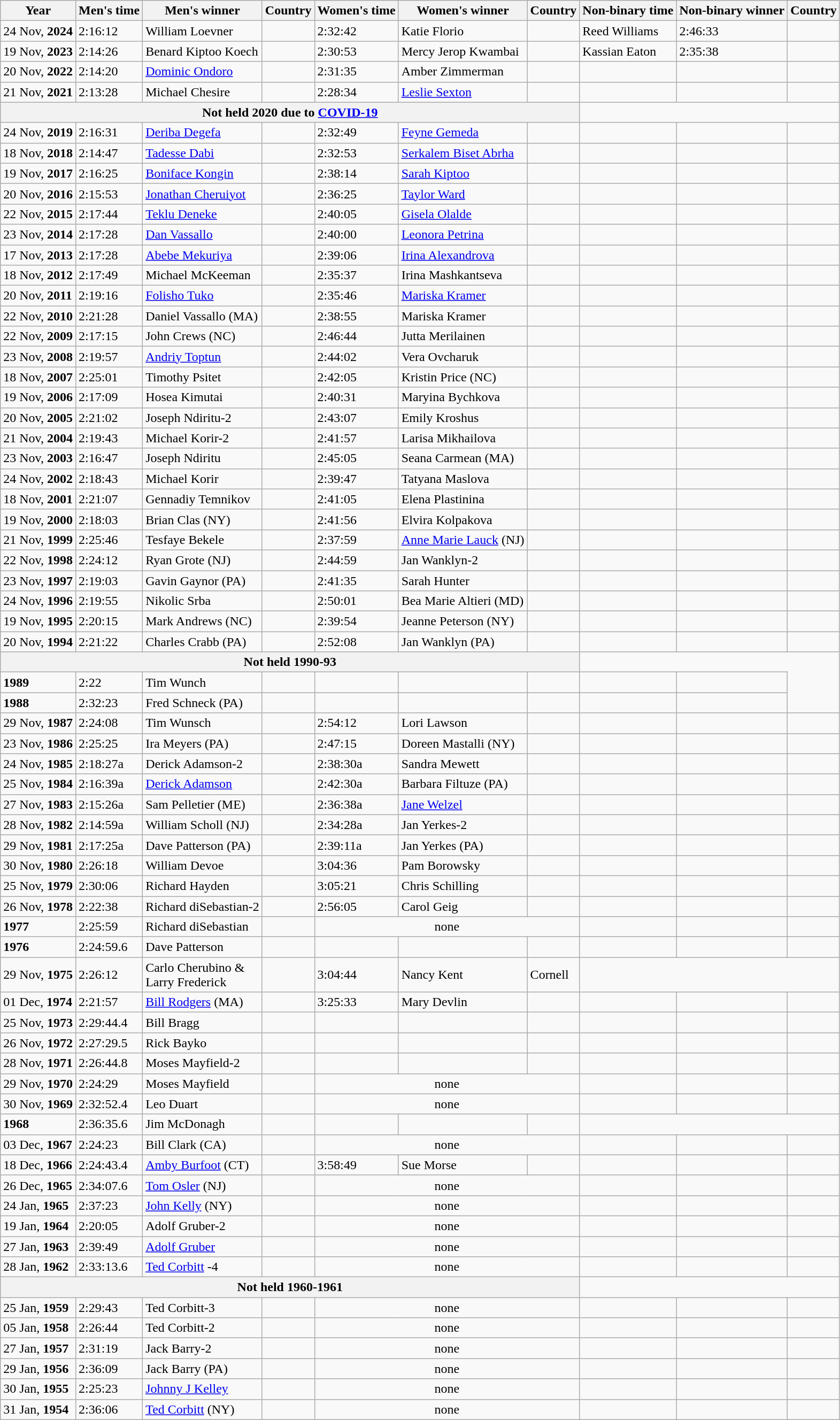<table class="wikitable">
<tr>
<th>Year</th>
<th>Men's time</th>
<th>Men's winner</th>
<th>Country</th>
<th>Women's time</th>
<th>Women's winner</th>
<th>Country</th>
<th>Non-binary time</th>
<th>Non-binary winner</th>
<th>Country</th>
</tr>
<tr>
<td>24 Nov, <strong>2024</strong></td>
<td>2:16:12</td>
<td>William Loevner</td>
<td></td>
<td>2:32:42</td>
<td>Katie Florio</td>
<td></td>
<td>Reed Williams</td>
<td>2:46:33</td>
<td></td>
</tr>
<tr>
<td>19 Nov, <strong>2023</strong></td>
<td>2:14:26</td>
<td>Benard Kiptoo Koech</td>
<td></td>
<td>2:30:53</td>
<td>Mercy Jerop Kwambai</td>
<td></td>
<td>Kassian Eaton</td>
<td>2:35:38</td>
<td></td>
</tr>
<tr>
<td>20 Nov, <strong>2022</strong></td>
<td>2:14:20</td>
<td><a href='#'>Dominic Ondoro</a></td>
<td></td>
<td>2:31:35</td>
<td>Amber Zimmerman</td>
<td></td>
<td></td>
<td></td>
<td></td>
</tr>
<tr>
<td>21 Nov, <strong>2021</strong></td>
<td>2:13:28</td>
<td>Michael Chesire</td>
<td></td>
<td>2:28:34</td>
<td><a href='#'>Leslie Sexton</a></td>
<td></td>
<td></td>
<td></td>
<td></td>
</tr>
<tr>
<th colspan=7 align=center><strong>Not held 2020 due to <a href='#'>COVID-19</a></strong></th>
</tr>
<tr>
<td>24 Nov, <strong>2019</strong></td>
<td>2:16:31</td>
<td><a href='#'>Deriba Degefa</a></td>
<td></td>
<td>2:32:49</td>
<td><a href='#'>Feyne Gemeda</a></td>
<td></td>
<td></td>
<td></td>
<td></td>
</tr>
<tr>
<td>18 Nov, <strong>2018</strong></td>
<td>2:14:47</td>
<td><a href='#'>Tadesse Dabi</a></td>
<td></td>
<td>2:32:53</td>
<td><a href='#'>Serkalem Biset Abrha</a></td>
<td></td>
<td></td>
<td></td>
<td></td>
</tr>
<tr>
<td>19 Nov, <strong>2017</strong></td>
<td>2:16:25</td>
<td><a href='#'>Boniface Kongin</a></td>
<td></td>
<td>2:38:14</td>
<td><a href='#'>Sarah Kiptoo</a></td>
<td></td>
<td></td>
<td></td>
<td></td>
</tr>
<tr>
<td>20 Nov, <strong>2016</strong></td>
<td>2:15:53</td>
<td><a href='#'>Jonathan Cheruiyot</a></td>
<td></td>
<td>2:36:25</td>
<td><a href='#'>Taylor Ward</a></td>
<td></td>
<td></td>
<td></td>
<td></td>
</tr>
<tr>
<td>22 Nov, <strong>2015</strong></td>
<td>2:17:44</td>
<td><a href='#'>Teklu Deneke</a></td>
<td></td>
<td>2:40:05</td>
<td><a href='#'>Gisela Olalde</a></td>
<td></td>
<td></td>
<td></td>
<td></td>
</tr>
<tr>
<td>23 Nov, <strong>2014</strong></td>
<td>2:17:28</td>
<td><a href='#'>Dan Vassallo</a></td>
<td></td>
<td>2:40:00</td>
<td><a href='#'>Leonora Petrina</a></td>
<td></td>
<td></td>
<td></td>
<td></td>
</tr>
<tr>
<td>17 Nov, <strong>2013</strong></td>
<td>2:17:28</td>
<td><a href='#'>Abebe Mekuriya</a></td>
<td></td>
<td>2:39:06</td>
<td><a href='#'>Irina Alexandrova</a></td>
<td></td>
<td></td>
<td></td>
<td></td>
</tr>
<tr>
<td>18 Nov, <strong>2012</strong></td>
<td>2:17:49</td>
<td>Michael McKeeman</td>
<td></td>
<td>2:35:37</td>
<td>Irina Mashkantseva</td>
<td></td>
<td></td>
<td></td>
<td></td>
</tr>
<tr>
<td>20 Nov, <strong>2011</strong></td>
<td>2:19:16</td>
<td><a href='#'>Folisho Tuko</a></td>
<td></td>
<td>2:35:46</td>
<td><a href='#'>Mariska Kramer</a></td>
<td></td>
<td></td>
<td></td>
<td></td>
</tr>
<tr>
<td>22 Nov, <strong>2010</strong></td>
<td>2:21:28</td>
<td>Daniel Vassallo (MA)</td>
<td></td>
<td>2:38:55</td>
<td>Mariska Kramer</td>
<td></td>
<td></td>
<td></td>
<td></td>
</tr>
<tr>
<td>22 Nov, <strong>2009</strong></td>
<td>2:17:15</td>
<td>John Crews (NC)</td>
<td></td>
<td>2:46:44</td>
<td>Jutta Merilainen</td>
<td></td>
<td></td>
<td></td>
<td></td>
</tr>
<tr>
<td>23 Nov, <strong>2008</strong></td>
<td>2:19:57</td>
<td><a href='#'>Andriy Toptun</a></td>
<td></td>
<td>2:44:02</td>
<td>Vera Ovcharuk</td>
<td></td>
<td></td>
<td></td>
<td></td>
</tr>
<tr>
<td>18 Nov, <strong>2007</strong></td>
<td>2:25:01</td>
<td>Timothy Psitet</td>
<td></td>
<td>2:42:05</td>
<td>Kristin Price (NC)</td>
<td></td>
<td></td>
<td></td>
<td></td>
</tr>
<tr>
<td>19 Nov, <strong>2006</strong></td>
<td>2:17:09</td>
<td>Hosea Kimutai</td>
<td></td>
<td>2:40:31</td>
<td>Maryina Bychkova</td>
<td></td>
<td></td>
<td></td>
<td></td>
</tr>
<tr>
<td>20 Nov, <strong>2005</strong></td>
<td>2:21:02</td>
<td>Joseph Ndiritu-2</td>
<td></td>
<td>2:43:07</td>
<td>Emily Kroshus</td>
<td></td>
<td></td>
<td></td>
<td></td>
</tr>
<tr>
<td>21 Nov, <strong>2004</strong></td>
<td>2:19:43</td>
<td>Michael Korir-2</td>
<td></td>
<td>2:41:57</td>
<td>Larisa Mikhailova</td>
<td></td>
<td></td>
<td></td>
<td></td>
</tr>
<tr>
<td>23 Nov, <strong>2003</strong></td>
<td>2:16:47</td>
<td>Joseph Ndiritu</td>
<td></td>
<td>2:45:05</td>
<td>Seana Carmean (MA)</td>
<td></td>
<td></td>
<td></td>
<td></td>
</tr>
<tr>
<td>24 Nov, <strong>2002</strong></td>
<td>2:18:43</td>
<td>Michael Korir</td>
<td></td>
<td>2:39:47</td>
<td>Tatyana Maslova</td>
<td></td>
<td></td>
<td></td>
<td></td>
</tr>
<tr>
<td>18 Nov, <strong>2001</strong></td>
<td>2:21:07</td>
<td>Gennadiy Temnikov</td>
<td></td>
<td>2:41:05</td>
<td>Elena Plastinina</td>
<td></td>
<td></td>
<td></td>
<td></td>
</tr>
<tr>
<td>19 Nov, <strong>2000</strong></td>
<td>2:18:03</td>
<td>Brian Clas (NY)</td>
<td></td>
<td>2:41:56</td>
<td>Elvira Kolpakova</td>
<td></td>
<td></td>
<td></td>
<td></td>
</tr>
<tr>
<td>21 Nov, <strong>1999</strong></td>
<td>2:25:46</td>
<td>Tesfaye Bekele</td>
<td></td>
<td>2:37:59</td>
<td><a href='#'>Anne Marie Lauck</a> (NJ)</td>
<td></td>
<td></td>
<td></td>
<td></td>
</tr>
<tr>
<td>22 Nov, <strong>1998</strong></td>
<td>2:24:12</td>
<td>Ryan Grote (NJ)</td>
<td></td>
<td>2:44:59</td>
<td>Jan Wanklyn-2</td>
<td></td>
<td></td>
<td></td>
<td></td>
</tr>
<tr>
<td>23 Nov, <strong>1997</strong></td>
<td>2:19:03</td>
<td>Gavin Gaynor (PA)</td>
<td></td>
<td>2:41:35</td>
<td>Sarah Hunter</td>
<td></td>
<td></td>
<td></td>
<td></td>
</tr>
<tr>
<td>24 Nov, <strong>1996</strong></td>
<td>2:19:55</td>
<td>Nikolic Srba</td>
<td></td>
<td>2:50:01</td>
<td>Bea Marie Altieri (MD)</td>
<td></td>
<td></td>
<td></td>
<td></td>
</tr>
<tr>
<td>19 Nov, <strong>1995</strong></td>
<td>2:20:15</td>
<td>Mark Andrews (NC)</td>
<td></td>
<td>2:39:54</td>
<td>Jeanne Peterson (NY)</td>
<td></td>
<td></td>
<td></td>
<td></td>
</tr>
<tr>
<td>20 Nov, <strong>1994</strong></td>
<td>2:21:22</td>
<td>Charles Crabb (PA)</td>
<td></td>
<td>2:52:08</td>
<td>Jan Wanklyn (PA)</td>
<td></td>
<td></td>
<td></td>
<td></td>
</tr>
<tr>
<th colspan=7 align=center><strong>Not held 1990-93</strong></th>
</tr>
<tr>
<td><strong>1989</strong></td>
<td>2:22</td>
<td>Tim Wunch</td>
<td></td>
<td></td>
<td></td>
<td></td>
<td></td>
<td></td>
</tr>
<tr>
<td><strong>1988</strong></td>
<td>2:32:23</td>
<td>Fred Schneck (PA)</td>
<td></td>
<td></td>
<td></td>
<td></td>
<td></td>
<td></td>
</tr>
<tr>
<td>29 Nov, <strong>1987</strong></td>
<td>2:24:08</td>
<td>Tim Wunsch</td>
<td></td>
<td>2:54:12</td>
<td>Lori Lawson</td>
<td></td>
<td></td>
<td></td>
<td></td>
</tr>
<tr>
<td>23 Nov, <strong>1986</strong></td>
<td>2:25:25</td>
<td>Ira Meyers (PA)</td>
<td></td>
<td>2:47:15</td>
<td>Doreen Mastalli (NY)</td>
<td></td>
<td></td>
<td></td>
<td></td>
</tr>
<tr>
<td>24 Nov, <strong>1985</strong></td>
<td>2:18:27a</td>
<td>Derick Adamson-2</td>
<td></td>
<td>2:38:30a</td>
<td>Sandra Mewett</td>
<td></td>
<td></td>
<td></td>
<td></td>
</tr>
<tr>
<td>25 Nov, <strong>1984</strong></td>
<td>2:16:39a</td>
<td><a href='#'>Derick Adamson</a></td>
<td></td>
<td>2:42:30a</td>
<td>Barbara Filtuze (PA)</td>
<td></td>
<td></td>
<td></td>
<td></td>
</tr>
<tr>
<td>27 Nov, <strong>1983</strong></td>
<td>2:15:26a</td>
<td>Sam Pelletier (ME)</td>
<td></td>
<td>2:36:38a</td>
<td><a href='#'>Jane Welzel</a></td>
<td></td>
<td></td>
<td></td>
<td></td>
</tr>
<tr>
<td>28 Nov, <strong>1982</strong></td>
<td>2:14:59a</td>
<td>William Scholl (NJ)</td>
<td></td>
<td>2:34:28a</td>
<td>Jan Yerkes-2</td>
<td></td>
<td></td>
<td></td>
<td></td>
</tr>
<tr>
<td>29 Nov, <strong>1981</strong></td>
<td>2:17:25a</td>
<td>Dave Patterson (PA)</td>
<td></td>
<td>2:39:11a</td>
<td>Jan Yerkes (PA)</td>
<td></td>
<td></td>
<td></td>
<td></td>
</tr>
<tr>
<td>30 Nov, <strong>1980</strong></td>
<td>2:26:18</td>
<td>William Devoe</td>
<td></td>
<td>3:04:36</td>
<td>Pam Borowsky</td>
<td></td>
<td></td>
<td></td>
<td></td>
</tr>
<tr>
<td>25 Nov, <strong>1979</strong></td>
<td>2:30:06</td>
<td>Richard Hayden</td>
<td></td>
<td>3:05:21</td>
<td>Chris Schilling</td>
<td></td>
<td></td>
<td></td>
<td></td>
</tr>
<tr>
<td>26 Nov, <strong>1978</strong></td>
<td>2:22:38</td>
<td>Richard diSebastian-2</td>
<td></td>
<td>2:56:05</td>
<td>Carol Geig</td>
<td></td>
<td></td>
<td></td>
<td></td>
</tr>
<tr>
<td><strong>1977</strong></td>
<td>2:25:59</td>
<td>Richard diSebastian</td>
<td></td>
<td style="text-align:center" colspan=3>none</td>
<td></td>
<td></td>
<td></td>
</tr>
<tr>
<td><strong>1976</strong></td>
<td>2:24:59.6</td>
<td>Dave Patterson</td>
<td></td>
<td></td>
<td></td>
<td></td>
<td></td>
<td></td>
<td></td>
</tr>
<tr>
<td>29 Nov, <strong>1975</strong></td>
<td>2:26:12</td>
<td>Carlo Cherubino &<br>Larry Frederick</td>
<td></td>
<td>3:04:44</td>
<td>Nancy Kent</td>
<td>Cornell</td>
</tr>
<tr>
<td>01 Dec, <strong>1974</strong></td>
<td>2:21:57</td>
<td><a href='#'>Bill Rodgers</a> (MA)</td>
<td></td>
<td>3:25:33</td>
<td>Mary Devlin</td>
<td></td>
<td></td>
<td></td>
<td></td>
</tr>
<tr>
<td>25 Nov, <strong>1973</strong></td>
<td>2:29:44.4</td>
<td>Bill Bragg</td>
<td></td>
<td></td>
<td></td>
<td></td>
<td></td>
<td></td>
<td></td>
</tr>
<tr>
<td>26 Nov, <strong>1972</strong></td>
<td>2:27:29.5</td>
<td>Rick Bayko</td>
<td></td>
<td></td>
<td></td>
<td></td>
<td></td>
<td></td>
<td></td>
</tr>
<tr>
<td>28 Nov, <strong>1971</strong></td>
<td>2:26:44.8</td>
<td>Moses Mayfield-2</td>
<td></td>
<td></td>
<td></td>
<td></td>
<td></td>
<td></td>
<td></td>
</tr>
<tr>
<td>29 Nov, <strong>1970</strong></td>
<td>2:24:29</td>
<td>Moses Mayfield</td>
<td></td>
<td style="text-align:center" colspan=3>none</td>
<td></td>
<td></td>
<td></td>
</tr>
<tr>
<td>30 Nov, <strong>1969</strong></td>
<td>2:32:52.4</td>
<td>Leo Duart</td>
<td></td>
<td style="text-align:center" colspan=3>none</td>
<td></td>
<td></td>
<td></td>
</tr>
<tr>
<td><strong>1968</strong></td>
<td>2:36:35.6</td>
<td>Jim McDonagh</td>
<td></td>
<td></td>
<td></td>
<td></td>
</tr>
<tr>
<td>03 Dec, <strong>1967</strong></td>
<td>2:24:23</td>
<td>Bill Clark (CA)</td>
<td></td>
<td style="text-align:center" colspan=3>none</td>
<td></td>
<td></td>
<td></td>
</tr>
<tr>
<td>18 Dec, <strong>1966</strong></td>
<td>2:24:43.4</td>
<td><a href='#'>Amby Burfoot</a> (CT)</td>
<td></td>
<td>3:58:49</td>
<td>Sue Morse</td>
<td></td>
<td></td>
<td></td>
<td></td>
</tr>
<tr>
<td>26 Dec, <strong>1965</strong></td>
<td>2:34:07.6</td>
<td><a href='#'>Tom Osler</a> (NJ)</td>
<td></td>
<td style="text-align:center" colspan=3>none</td>
<td></td>
<td></td>
<td></td>
</tr>
<tr>
<td>24 Jan, <strong>1965</strong></td>
<td>2:37:23</td>
<td><a href='#'>John Kelly</a> (NY)</td>
<td></td>
<td style="text-align:center" colspan=3>none</td>
<td></td>
<td></td>
<td></td>
</tr>
<tr>
<td>19 Jan, <strong>1964</strong></td>
<td>2:20:05</td>
<td>Adolf Gruber-2</td>
<td></td>
<td style="text-align:center" colspan=3>none</td>
<td></td>
<td></td>
<td></td>
</tr>
<tr>
<td>27 Jan, <strong>1963</strong></td>
<td>2:39:49</td>
<td><a href='#'>Adolf Gruber</a></td>
<td></td>
<td style="text-align:center" colspan=3>none</td>
<td></td>
<td></td>
<td></td>
</tr>
<tr>
<td>28 Jan, <strong>1962</strong></td>
<td>2:33:13.6</td>
<td><a href='#'>Ted Corbitt</a> -4</td>
<td></td>
<td style="text-align:center" colspan=3>none</td>
<td></td>
<td></td>
<td></td>
</tr>
<tr>
<th colspan=7 align=center><strong>Not held 1960-1961</strong></th>
</tr>
<tr>
<td>25 Jan, <strong>1959</strong></td>
<td>2:29:43</td>
<td>Ted Corbitt-3</td>
<td></td>
<td style="text-align:center" colspan=3>none</td>
<td></td>
<td></td>
<td></td>
</tr>
<tr>
<td>05 Jan, <strong>1958</strong></td>
<td>2:26:44</td>
<td>Ted Corbitt-2</td>
<td></td>
<td style="text-align:center" colspan=3>none</td>
<td></td>
<td></td>
<td></td>
</tr>
<tr>
<td>27 Jan, <strong>1957</strong></td>
<td>2:31:19</td>
<td>Jack Barry-2</td>
<td></td>
<td style="text-align:center" colspan=3>none</td>
<td></td>
<td></td>
<td></td>
</tr>
<tr>
<td>29 Jan, <strong>1956</strong></td>
<td>2:36:09</td>
<td>Jack Barry (PA)</td>
<td></td>
<td style="text-align:center" colspan=3>none</td>
<td></td>
<td></td>
<td></td>
</tr>
<tr>
<td>30 Jan, <strong>1955</strong></td>
<td>2:25:23</td>
<td><a href='#'>Johnny J Kelley</a></td>
<td></td>
<td style="text-align:center" colspan=3>none</td>
<td></td>
<td></td>
<td></td>
</tr>
<tr>
<td>31 Jan, <strong>1954</strong></td>
<td>2:36:06</td>
<td><a href='#'>Ted Corbitt</a> (NY)</td>
<td></td>
<td style="text-align:center" colspan=3>none</td>
<td></td>
<td></td>
<td></td>
</tr>
</table>
